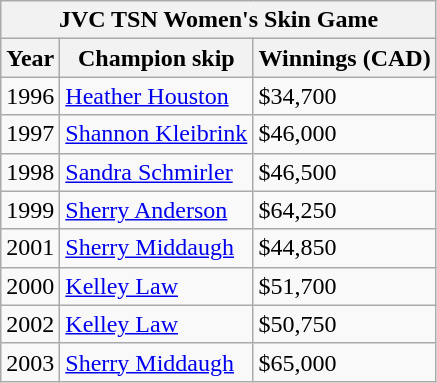<table class="wikitable">
<tr>
<th colspan=3>JVC TSN Women's Skin Game</th>
</tr>
<tr>
<th>Year</th>
<th>Champion skip</th>
<th>Winnings (CAD)</th>
</tr>
<tr>
<td>1996</td>
<td><a href='#'>Heather Houston</a></td>
<td>$34,700</td>
</tr>
<tr>
<td>1997</td>
<td><a href='#'>Shannon Kleibrink</a></td>
<td>$46,000</td>
</tr>
<tr>
<td>1998</td>
<td><a href='#'>Sandra Schmirler</a></td>
<td>$46,500</td>
</tr>
<tr>
<td>1999</td>
<td><a href='#'>Sherry Anderson</a></td>
<td>$64,250</td>
</tr>
<tr>
<td>2001</td>
<td><a href='#'>Sherry Middaugh</a></td>
<td>$44,850</td>
</tr>
<tr>
<td>2000</td>
<td><a href='#'>Kelley Law</a></td>
<td>$51,700</td>
</tr>
<tr>
<td>2002</td>
<td><a href='#'>Kelley Law</a></td>
<td>$50,750</td>
</tr>
<tr>
<td>2003</td>
<td><a href='#'>Sherry Middaugh</a></td>
<td>$65,000</td>
</tr>
</table>
